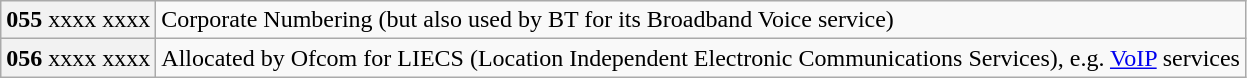<table class="wikitable" style="width: auto; margin-left: 1.5em;">
<tr>
<th scope="row" style="font-weight: normal;"><strong>055</strong> xxxx xxxx</th>
<td>Corporate Numbering (but also used by BT for its Broadband Voice service)</td>
</tr>
<tr>
<th scope="row" style="font-weight: normal;"><strong>056</strong> xxxx xxxx</th>
<td>Allocated by Ofcom for LIECS (Location Independent Electronic Communications Services), e.g. <a href='#'>VoIP</a> services</td>
</tr>
</table>
